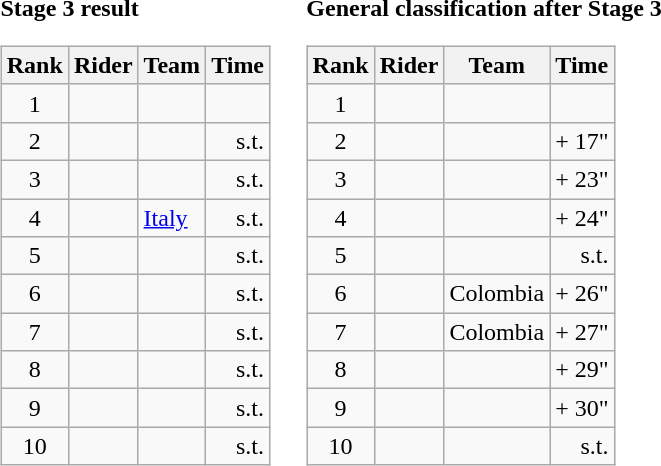<table>
<tr>
<td><strong>Stage 3 result</strong><br><table class="wikitable">
<tr>
<th scope="col">Rank</th>
<th scope="col">Rider</th>
<th scope="col">Team</th>
<th scope="col">Time</th>
</tr>
<tr>
<td style="text-align:center;">1</td>
<td></td>
<td></td>
<td style="text-align:right;"></td>
</tr>
<tr>
<td style="text-align:center;">2</td>
<td></td>
<td></td>
<td style="text-align:right;">s.t.</td>
</tr>
<tr>
<td style="text-align:center;">3</td>
<td></td>
<td></td>
<td style="text-align:right;">s.t.</td>
</tr>
<tr>
<td style="text-align:center;">4</td>
<td></td>
<td><a href='#'>Italy</a></td>
<td style="text-align:right;">s.t.</td>
</tr>
<tr>
<td style="text-align:center;">5</td>
<td></td>
<td></td>
<td style="text-align:right;">s.t.</td>
</tr>
<tr>
<td style="text-align:center;">6</td>
<td></td>
<td></td>
<td style="text-align:right;">s.t.</td>
</tr>
<tr>
<td style="text-align:center;">7</td>
<td></td>
<td></td>
<td style="text-align:right;">s.t.</td>
</tr>
<tr>
<td style="text-align:center;">8</td>
<td></td>
<td></td>
<td style="text-align:right;">s.t.</td>
</tr>
<tr>
<td style="text-align:center;">9</td>
<td></td>
<td></td>
<td style="text-align:right;">s.t.</td>
</tr>
<tr>
<td style="text-align:center;">10</td>
<td></td>
<td></td>
<td style="text-align:right;">s.t.</td>
</tr>
</table>
</td>
<td></td>
<td><strong>General classification after Stage 3</strong><br><table class="wikitable">
<tr>
<th scope="col">Rank</th>
<th scope="col">Rider</th>
<th scope="col">Team</th>
<th scope="col">Time</th>
</tr>
<tr>
<td style="text-align:center;">1</td>
<td>   </td>
<td></td>
<td style="text-align:right;"></td>
</tr>
<tr>
<td style="text-align:center;">2</td>
<td></td>
<td></td>
<td style="text-align:right;">+ 17"</td>
</tr>
<tr>
<td style="text-align:center;">3</td>
<td></td>
<td></td>
<td style="text-align:right;">+ 23"</td>
</tr>
<tr>
<td style="text-align:center;">4</td>
<td></td>
<td></td>
<td style="text-align:right;">+ 24"</td>
</tr>
<tr>
<td style="text-align:center;">5</td>
<td></td>
<td></td>
<td style="text-align:right;">s.t.</td>
</tr>
<tr>
<td style="text-align:center;">6</td>
<td></td>
<td>Colombia</td>
<td style="text-align:right;">+ 26"</td>
</tr>
<tr>
<td style="text-align:center;">7</td>
<td></td>
<td>Colombia</td>
<td style="text-align:right;">+ 27"</td>
</tr>
<tr>
<td style="text-align:center;">8</td>
<td></td>
<td></td>
<td style="text-align:right;">+ 29"</td>
</tr>
<tr>
<td style="text-align:center;">9</td>
<td></td>
<td></td>
<td style="text-align:right;">+ 30"</td>
</tr>
<tr>
<td style="text-align:center;">10</td>
<td></td>
<td></td>
<td style="text-align:right;">s.t.</td>
</tr>
</table>
</td>
</tr>
</table>
